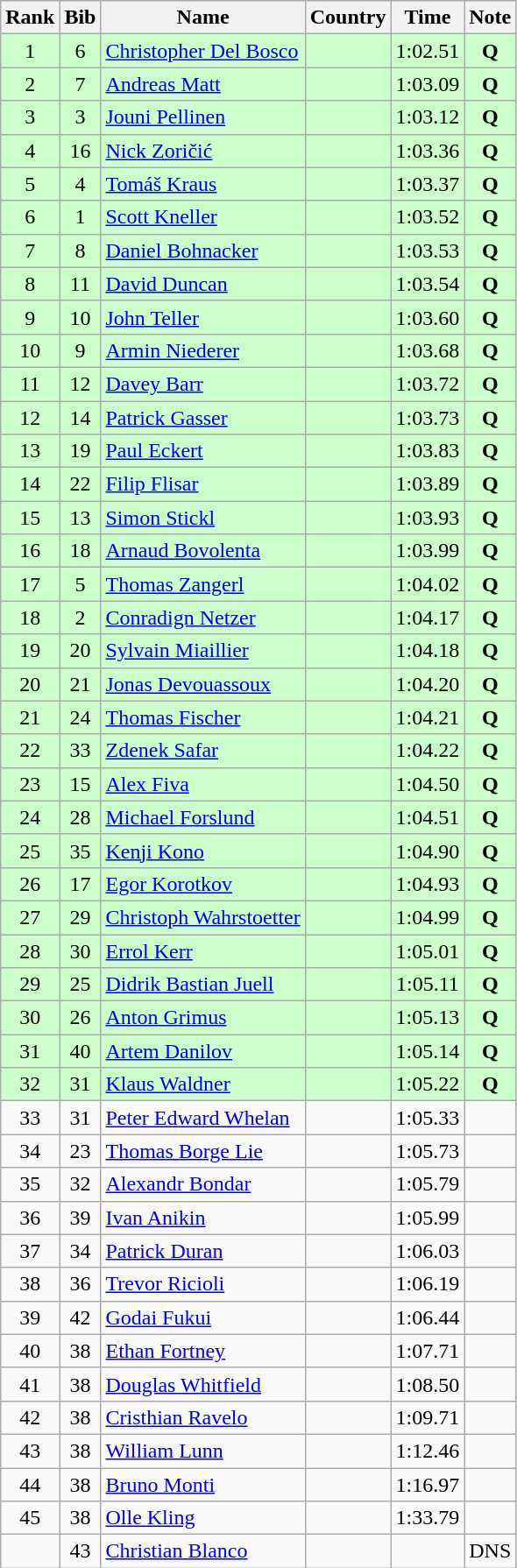<table class="wikitable sortable" style="text-align:center">
<tr>
<th>Rank</th>
<th>Bib</th>
<th>Name</th>
<th>Country</th>
<th>Time</th>
<th>Note</th>
</tr>
<tr bgcolor="#ccffcc">
<td>1</td>
<td>6</td>
<td align=left><a href='#'>Christopher Del Bosco</a></td>
<td align=left></td>
<td>1:02.51</td>
<td><strong>Q</strong></td>
</tr>
<tr bgcolor="#ccffcc">
<td>2</td>
<td>7</td>
<td align=left><a href='#'>Andreas Matt</a></td>
<td align=left></td>
<td>1:03.09</td>
<td><strong>Q</strong></td>
</tr>
<tr bgcolor="#ccffcc">
<td>3</td>
<td>3</td>
<td align=left><a href='#'>Jouni Pellinen</a></td>
<td align=left></td>
<td>1:03.12</td>
<td><strong>Q</strong></td>
</tr>
<tr bgcolor="#ccffcc">
<td>4</td>
<td>16</td>
<td align=left><a href='#'>Nick Zoričić</a></td>
<td align=left></td>
<td>1:03.36</td>
<td><strong>Q</strong></td>
</tr>
<tr bgcolor="#ccffcc">
<td>5</td>
<td>4</td>
<td align=left><a href='#'>Tomáš Kraus</a></td>
<td align=left></td>
<td>1:03.37</td>
<td><strong>Q</strong></td>
</tr>
<tr bgcolor="#ccffcc">
<td>6</td>
<td>1</td>
<td align=left><a href='#'>Scott Kneller</a></td>
<td align=left></td>
<td>1:03.52</td>
<td><strong>Q</strong></td>
</tr>
<tr bgcolor="#ccffcc">
<td>7</td>
<td>8</td>
<td align=left><a href='#'>Daniel Bohnacker</a></td>
<td align=left></td>
<td>1:03.53</td>
<td><strong>Q</strong></td>
</tr>
<tr bgcolor="#ccffcc">
<td>8</td>
<td>11</td>
<td align=left><a href='#'>David Duncan</a></td>
<td align=left></td>
<td>1:03.54</td>
<td><strong>Q</strong></td>
</tr>
<tr bgcolor="#ccffcc">
<td>9</td>
<td>10</td>
<td align=left><a href='#'>John Teller</a></td>
<td align=left></td>
<td>1:03.60</td>
<td><strong>Q</strong></td>
</tr>
<tr bgcolor="#ccffcc">
<td>10</td>
<td>9</td>
<td align=left><a href='#'>Armin Niederer</a></td>
<td align=left></td>
<td>1:03.68</td>
<td><strong>Q</strong></td>
</tr>
<tr bgcolor="#ccffcc">
<td>11</td>
<td>12</td>
<td align=left><a href='#'>Davey Barr</a></td>
<td align=left></td>
<td>1:03.72</td>
<td><strong>Q</strong></td>
</tr>
<tr bgcolor="#ccffcc">
<td>12</td>
<td>14</td>
<td align=left><a href='#'>Patrick Gasser</a></td>
<td align=left></td>
<td>1:03.73</td>
<td><strong>Q</strong></td>
</tr>
<tr bgcolor="#ccffcc">
<td>13</td>
<td>19</td>
<td align=left><a href='#'>Paul Eckert</a></td>
<td align=left></td>
<td>1:03.83</td>
<td><strong>Q</strong></td>
</tr>
<tr bgcolor="#ccffcc">
<td>14</td>
<td>22</td>
<td align=left><a href='#'>Filip Flisar</a></td>
<td align=left></td>
<td>1:03.89</td>
<td><strong>Q</strong></td>
</tr>
<tr bgcolor="#ccffcc">
<td>15</td>
<td>13</td>
<td align=left><a href='#'>Simon Stickl</a></td>
<td align=left></td>
<td>1:03.93</td>
<td><strong>Q</strong></td>
</tr>
<tr bgcolor="#ccffcc">
<td>16</td>
<td>18</td>
<td align=left><a href='#'>Arnaud Bovolenta</a></td>
<td align=left></td>
<td>1:03.99</td>
<td><strong>Q</strong></td>
</tr>
<tr bgcolor="#ccffcc">
<td>17</td>
<td>5</td>
<td align=left><a href='#'>Thomas Zangerl</a></td>
<td align=left></td>
<td>1:04.02</td>
<td><strong>Q</strong></td>
</tr>
<tr bgcolor="#ccffcc">
<td>18</td>
<td>2</td>
<td align=left><a href='#'>Conradign Netzer</a></td>
<td align=left></td>
<td>1:04.17</td>
<td><strong>Q</strong></td>
</tr>
<tr bgcolor="#ccffcc">
<td>19</td>
<td>20</td>
<td align=left><a href='#'>Sylvain Miaillier</a></td>
<td align=left></td>
<td>1:04.18</td>
<td><strong>Q</strong></td>
</tr>
<tr bgcolor="#ccffcc">
<td>20</td>
<td>21</td>
<td align=left><a href='#'>Jonas Devouassoux</a></td>
<td align=left></td>
<td>1:04.20</td>
<td><strong>Q</strong></td>
</tr>
<tr bgcolor="#ccffcc">
<td>21</td>
<td>24</td>
<td align=left><a href='#'>Thomas Fischer</a></td>
<td align=left></td>
<td>1:04.21</td>
<td><strong>Q</strong></td>
</tr>
<tr bgcolor="#ccffcc">
<td>22</td>
<td>33</td>
<td align=left><a href='#'>Zdenek Safar</a></td>
<td align=left></td>
<td>1:04.22</td>
<td><strong>Q</strong></td>
</tr>
<tr bgcolor="#ccffcc">
<td>23</td>
<td>15</td>
<td align=left><a href='#'>Alex Fiva</a></td>
<td align=left></td>
<td>1:04.50</td>
<td><strong>Q</strong></td>
</tr>
<tr bgcolor="#ccffcc">
<td>24</td>
<td>28</td>
<td align=left><a href='#'>Michael Forslund</a></td>
<td align=left></td>
<td>1:04.51</td>
<td><strong>Q</strong></td>
</tr>
<tr bgcolor="#ccffcc">
<td>25</td>
<td>35</td>
<td align=left><a href='#'>Kenji Kono</a></td>
<td align=left></td>
<td>1:04.90</td>
<td><strong>Q</strong></td>
</tr>
<tr bgcolor="#ccffcc">
<td>26</td>
<td>17</td>
<td align=left><a href='#'>Egor Korotkov</a></td>
<td align=left></td>
<td>1:04.93</td>
<td><strong>Q</strong></td>
</tr>
<tr bgcolor="#ccffcc">
<td>27</td>
<td>29</td>
<td align=left><a href='#'>Christoph Wahrstoetter</a></td>
<td align=left></td>
<td>1:04.99</td>
<td><strong>Q</strong></td>
</tr>
<tr bgcolor="#ccffcc">
<td>28</td>
<td>30</td>
<td align=left><a href='#'>Errol Kerr</a></td>
<td align=left></td>
<td>1:05.01</td>
<td><strong>Q</strong></td>
</tr>
<tr bgcolor="#ccffcc">
<td>29</td>
<td>25</td>
<td align=left><a href='#'>Didrik Bastian Juell</a></td>
<td align=left></td>
<td>1:05.11</td>
<td><strong>Q</strong></td>
</tr>
<tr bgcolor="#ccffcc">
<td>30</td>
<td>26</td>
<td align=left><a href='#'>Anton Grimus</a></td>
<td align=left></td>
<td>1:05.13</td>
<td><strong>Q</strong></td>
</tr>
<tr bgcolor="#ccffcc">
<td>31</td>
<td>40</td>
<td align=left><a href='#'>Artem Danilov</a></td>
<td align=left></td>
<td>1:05.14</td>
<td><strong>Q</strong></td>
</tr>
<tr bgcolor="#ccffcc">
<td>32</td>
<td>31</td>
<td align=left><a href='#'>Klaus Waldner</a></td>
<td align=left></td>
<td>1:05.22</td>
<td><strong>Q</strong></td>
</tr>
<tr>
<td>33</td>
<td>31</td>
<td align=left><a href='#'>Peter Edward Whelan</a></td>
<td align=left></td>
<td>1:05.33</td>
<td></td>
</tr>
<tr>
<td>34</td>
<td>23</td>
<td align=left><a href='#'>Thomas Borge Lie</a></td>
<td align=left></td>
<td>1:05.73</td>
<td></td>
</tr>
<tr>
<td>35</td>
<td>32</td>
<td align=left><a href='#'>Alexandr Bondar</a></td>
<td align=left></td>
<td>1:05.79</td>
<td></td>
</tr>
<tr>
<td>36</td>
<td>39</td>
<td align=left><a href='#'>Ivan Anikin</a></td>
<td align=left></td>
<td>1:05.99</td>
<td></td>
</tr>
<tr>
<td>37</td>
<td>34</td>
<td align=left><a href='#'>Patrick Duran</a></td>
<td align=left></td>
<td>1:06.03</td>
<td></td>
</tr>
<tr>
<td>38</td>
<td>36</td>
<td align=left><a href='#'>Trevor Ricioli</a></td>
<td align=left></td>
<td>1:06.19</td>
<td></td>
</tr>
<tr>
<td>39</td>
<td>42</td>
<td align=left><a href='#'>Godai Fukui</a></td>
<td align=left></td>
<td>1:06.44</td>
<td></td>
</tr>
<tr>
<td>40</td>
<td>38</td>
<td align=left><a href='#'>Ethan Fortney</a></td>
<td align=left></td>
<td>1:07.71</td>
<td></td>
</tr>
<tr>
<td>41</td>
<td>38</td>
<td align=left><a href='#'>Douglas Whitfield</a></td>
<td align=left></td>
<td>1:08.50</td>
<td></td>
</tr>
<tr>
<td>42</td>
<td>38</td>
<td align=left><a href='#'>Cristhian Ravelo</a></td>
<td align=left></td>
<td>1:09.71</td>
<td></td>
</tr>
<tr>
<td>43</td>
<td>38</td>
<td align=left><a href='#'>William Lunn</a></td>
<td align=left></td>
<td>1:12.46</td>
<td></td>
</tr>
<tr>
<td>44</td>
<td>38</td>
<td align=left><a href='#'>Bruno Monti</a></td>
<td align=left></td>
<td>1:16.97</td>
<td></td>
</tr>
<tr>
<td>45</td>
<td>38</td>
<td align=left><a href='#'>Olle Kling</a></td>
<td align=left></td>
<td>1:33.79</td>
<td></td>
</tr>
<tr>
<td></td>
<td>43</td>
<td align=left><a href='#'>Christian Blanco</a></td>
<td align=left></td>
<td></td>
<td>DNS</td>
</tr>
</table>
